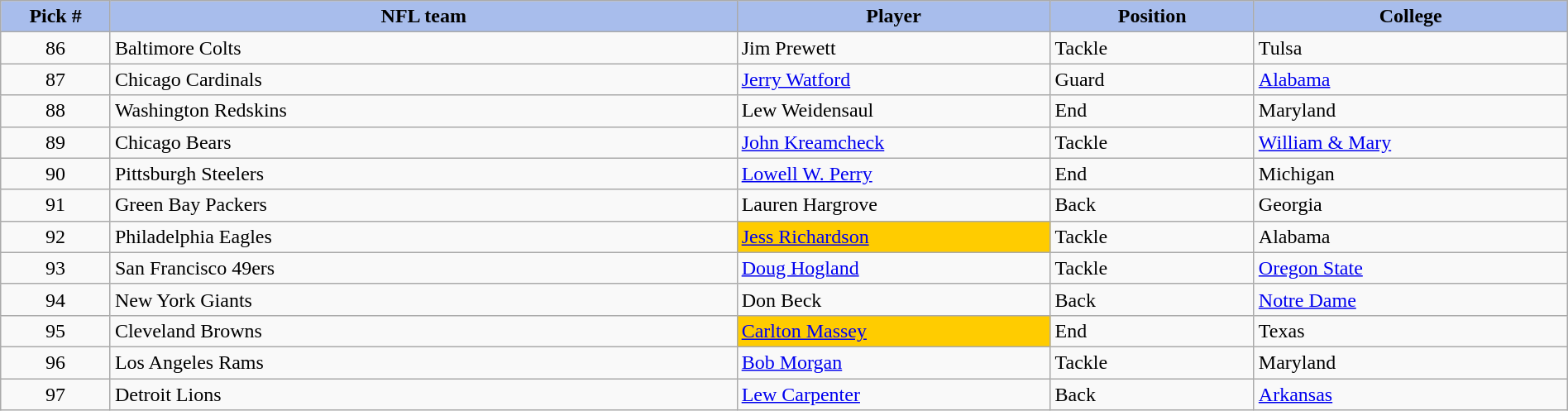<table class="wikitable sortable sortable" style="width: 100%">
<tr>
<th style="background:#a8bdec; width:7%;">Pick #</th>
<th style="width:40%; background:#a8bdec;">NFL team</th>
<th style="width:20%; background:#a8bdec;">Player</th>
<th style="width:13%; background:#a8bdec;">Position</th>
<th style="background:#A8BDEC;">College</th>
</tr>
<tr>
<td align=center>86</td>
<td>Baltimore Colts</td>
<td>Jim Prewett</td>
<td>Tackle</td>
<td>Tulsa</td>
</tr>
<tr>
<td align=center>87</td>
<td>Chicago Cardinals</td>
<td><a href='#'>Jerry Watford</a></td>
<td>Guard</td>
<td><a href='#'>Alabama</a></td>
</tr>
<tr>
<td align=center>88</td>
<td>Washington Redskins</td>
<td>Lew Weidensaul</td>
<td>End</td>
<td>Maryland</td>
</tr>
<tr>
<td align=center>89</td>
<td>Chicago Bears</td>
<td><a href='#'>John Kreamcheck</a></td>
<td>Tackle</td>
<td><a href='#'>William & Mary</a></td>
</tr>
<tr>
<td align=center>90</td>
<td>Pittsburgh Steelers</td>
<td><a href='#'>Lowell W. Perry</a></td>
<td>End</td>
<td>Michigan</td>
</tr>
<tr>
<td align=center>91</td>
<td>Green Bay Packers</td>
<td>Lauren Hargrove</td>
<td>Back</td>
<td>Georgia</td>
</tr>
<tr>
<td align=center>92</td>
<td>Philadelphia Eagles</td>
<td bgcolor="#FFCC00"><a href='#'>Jess Richardson</a></td>
<td>Tackle</td>
<td>Alabama</td>
</tr>
<tr>
<td align=center>93</td>
<td>San Francisco 49ers</td>
<td><a href='#'>Doug Hogland</a></td>
<td>Tackle</td>
<td><a href='#'>Oregon State</a></td>
</tr>
<tr>
<td align=center>94</td>
<td>New York Giants</td>
<td>Don Beck</td>
<td>Back</td>
<td><a href='#'>Notre Dame</a></td>
</tr>
<tr>
<td align=center>95</td>
<td>Cleveland Browns</td>
<td bgcolor="#FFCC00"><a href='#'>Carlton Massey</a></td>
<td>End</td>
<td>Texas</td>
</tr>
<tr>
<td align=center>96</td>
<td>Los Angeles Rams</td>
<td><a href='#'>Bob Morgan</a></td>
<td>Tackle</td>
<td>Maryland</td>
</tr>
<tr>
<td align=center>97</td>
<td>Detroit Lions</td>
<td><a href='#'>Lew Carpenter</a></td>
<td>Back</td>
<td><a href='#'>Arkansas</a></td>
</tr>
</table>
